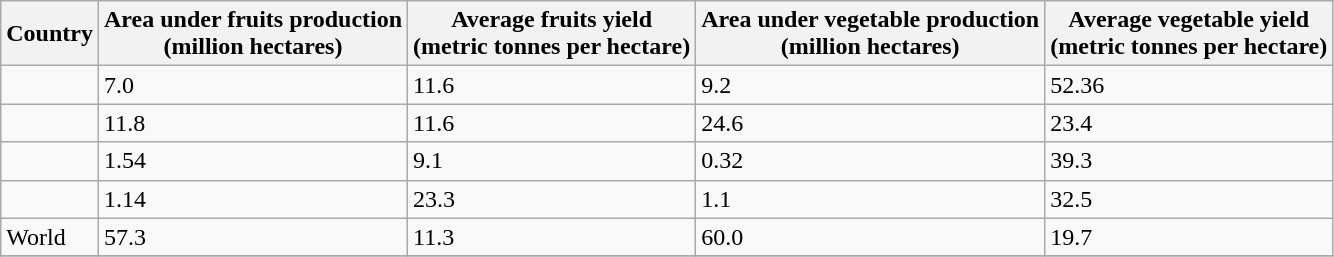<table class="wikitable sortable">
<tr>
<th>Country</th>
<th>Area under fruits production<br>(million hectares)</th>
<th>Average fruits yield<br>(metric tonnes per hectare)</th>
<th>Area under vegetable production<br>(million hectares)</th>
<th>Average vegetable yield<br>(metric tonnes per hectare)</th>
</tr>
<tr>
<td></td>
<td>7.0</td>
<td>11.6</td>
<td>9.2</td>
<td>52.36</td>
</tr>
<tr>
<td></td>
<td>11.8</td>
<td>11.6</td>
<td>24.6</td>
<td>23.4</td>
</tr>
<tr>
<td></td>
<td>1.54</td>
<td>9.1</td>
<td>0.32</td>
<td>39.3</td>
</tr>
<tr>
<td></td>
<td>1.14</td>
<td>23.3</td>
<td>1.1</td>
<td>32.5</td>
</tr>
<tr>
<td>World</td>
<td>57.3</td>
<td>11.3</td>
<td>60.0</td>
<td>19.7</td>
</tr>
<tr>
</tr>
</table>
